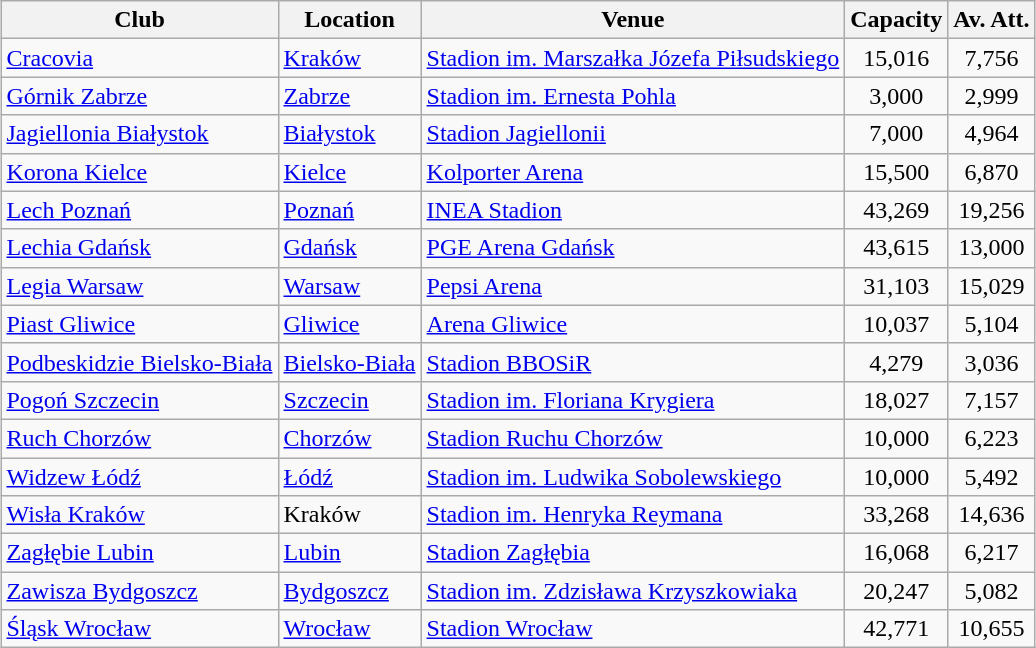<table class="wikitable sortable" style="margin:0.5em auto">
<tr>
<th>Club</th>
<th>Location</th>
<th>Venue</th>
<th>Capacity</th>
<th>Av. Att.</th>
</tr>
<tr>
<td><a href='#'>Cracovia</a></td>
<td><a href='#'>Kraków</a></td>
<td><a href='#'>Stadion im. Marszałka Józefa Piłsudskiego</a></td>
<td align="center">15,016</td>
<td align="center">7,756</td>
</tr>
<tr>
<td><a href='#'>Górnik Zabrze</a></td>
<td><a href='#'>Zabrze</a></td>
<td><a href='#'>Stadion im. Ernesta Pohla</a></td>
<td align="center">3,000</td>
<td align="center">2,999</td>
</tr>
<tr>
<td><a href='#'>Jagiellonia Białystok</a></td>
<td><a href='#'>Białystok</a></td>
<td><a href='#'>Stadion Jagiellonii</a></td>
<td align="center">7,000</td>
<td align="center">4,964</td>
</tr>
<tr>
<td><a href='#'>Korona Kielce</a></td>
<td><a href='#'>Kielce</a></td>
<td><a href='#'>Kolporter Arena</a></td>
<td align="center">15,500</td>
<td align="center">6,870</td>
</tr>
<tr>
<td><a href='#'>Lech Poznań</a></td>
<td><a href='#'>Poznań</a></td>
<td><a href='#'>INEA Stadion</a></td>
<td align="center">43,269</td>
<td align="center">19,256</td>
</tr>
<tr>
<td><a href='#'>Lechia Gdańsk</a></td>
<td><a href='#'>Gdańsk</a></td>
<td><a href='#'>PGE Arena Gdańsk</a></td>
<td align="center">43,615</td>
<td align="center">13,000</td>
</tr>
<tr>
<td><a href='#'>Legia Warsaw</a></td>
<td><a href='#'>Warsaw</a></td>
<td><a href='#'>Pepsi Arena</a></td>
<td align="center">31,103</td>
<td align="center">15,029</td>
</tr>
<tr>
<td><a href='#'>Piast Gliwice</a></td>
<td><a href='#'>Gliwice</a></td>
<td><a href='#'>Arena Gliwice</a></td>
<td align="center">10,037</td>
<td align="center">5,104</td>
</tr>
<tr>
<td><a href='#'>Podbeskidzie Bielsko-Biała</a></td>
<td><a href='#'>Bielsko-Biała</a></td>
<td><a href='#'>Stadion BBOSiR</a></td>
<td align="center">4,279</td>
<td align="center">3,036</td>
</tr>
<tr>
<td><a href='#'>Pogoń Szczecin</a></td>
<td><a href='#'>Szczecin</a></td>
<td><a href='#'>Stadion im. Floriana Krygiera</a></td>
<td align="center">18,027</td>
<td align="center">7,157</td>
</tr>
<tr>
<td><a href='#'>Ruch Chorzów</a></td>
<td><a href='#'>Chorzów</a></td>
<td><a href='#'>Stadion Ruchu Chorzów</a></td>
<td align="center">10,000</td>
<td align="center">6,223</td>
</tr>
<tr>
<td><a href='#'>Widzew Łódź</a></td>
<td><a href='#'>Łódź</a></td>
<td><a href='#'>Stadion im. Ludwika Sobolewskiego</a></td>
<td align="center">10,000</td>
<td align="center">5,492</td>
</tr>
<tr>
<td><a href='#'>Wisła Kraków</a></td>
<td>Kraków</td>
<td><a href='#'>Stadion im. Henryka Reymana</a></td>
<td align="center">33,268</td>
<td align="center">14,636</td>
</tr>
<tr>
<td><a href='#'>Zagłębie Lubin</a></td>
<td><a href='#'>Lubin</a></td>
<td><a href='#'>Stadion Zagłębia</a></td>
<td align="center">16,068</td>
<td align="center">6,217</td>
</tr>
<tr>
<td><a href='#'>Zawisza Bydgoszcz</a></td>
<td><a href='#'>Bydgoszcz</a></td>
<td><a href='#'>Stadion im. Zdzisława Krzyszkowiaka</a></td>
<td align="center">20,247</td>
<td align="center">5,082</td>
</tr>
<tr>
<td><a href='#'>Śląsk Wrocław</a></td>
<td><a href='#'>Wrocław</a></td>
<td><a href='#'>Stadion Wrocław</a></td>
<td align="center">42,771</td>
<td align="center">10,655</td>
</tr>
</table>
